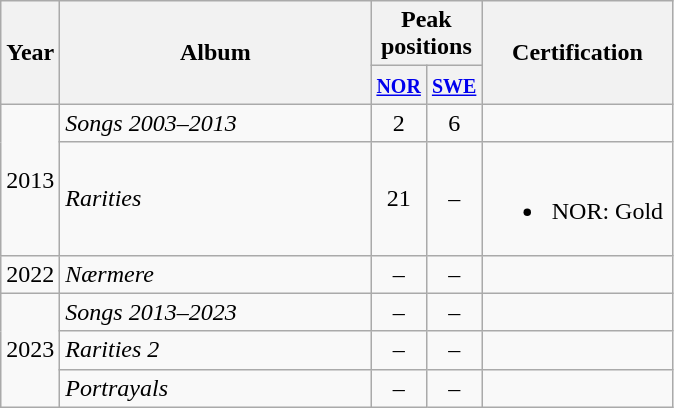<table class="wikitable">
<tr>
<th align="center" rowspan="2" width="10">Year</th>
<th align="center" rowspan="2" width="200">Album</th>
<th align="center" colspan="2" width="30">Peak positions</th>
<th align="center" rowspan="2" width="120">Certification</th>
</tr>
<tr>
<th width="20"><small><a href='#'>NOR</a></small><br></th>
<th width="20"><small><a href='#'>SWE</a></small><br></th>
</tr>
<tr>
<td align="center" rowspan="2">2013</td>
<td><em>Songs 2003–2013</em></td>
<td align="center">2</td>
<td align="center">6</td>
<td align="center"></td>
</tr>
<tr>
<td><em>Rarities</em></td>
<td align="center">21</td>
<td align="center">–</td>
<td align="center"><br><ul><li>NOR: Gold</li></ul></td>
</tr>
<tr>
<td align="center">2022</td>
<td><em>Nærmere</em></td>
<td align="center">–</td>
<td align="center">–</td>
<td align="center"></td>
</tr>
<tr>
<td align="center" rowspan="3">2023</td>
<td><em>Songs 2013–2023</em></td>
<td align="center">–</td>
<td align="center">–</td>
<td align="center"></td>
</tr>
<tr>
<td><em>Rarities 2</em></td>
<td align="center">–</td>
<td align="center">–</td>
<td align="center"></td>
</tr>
<tr>
<td><em>Portrayals</em></td>
<td align="center">–</td>
<td align="center">–</td>
<td align="center"></td>
</tr>
</table>
